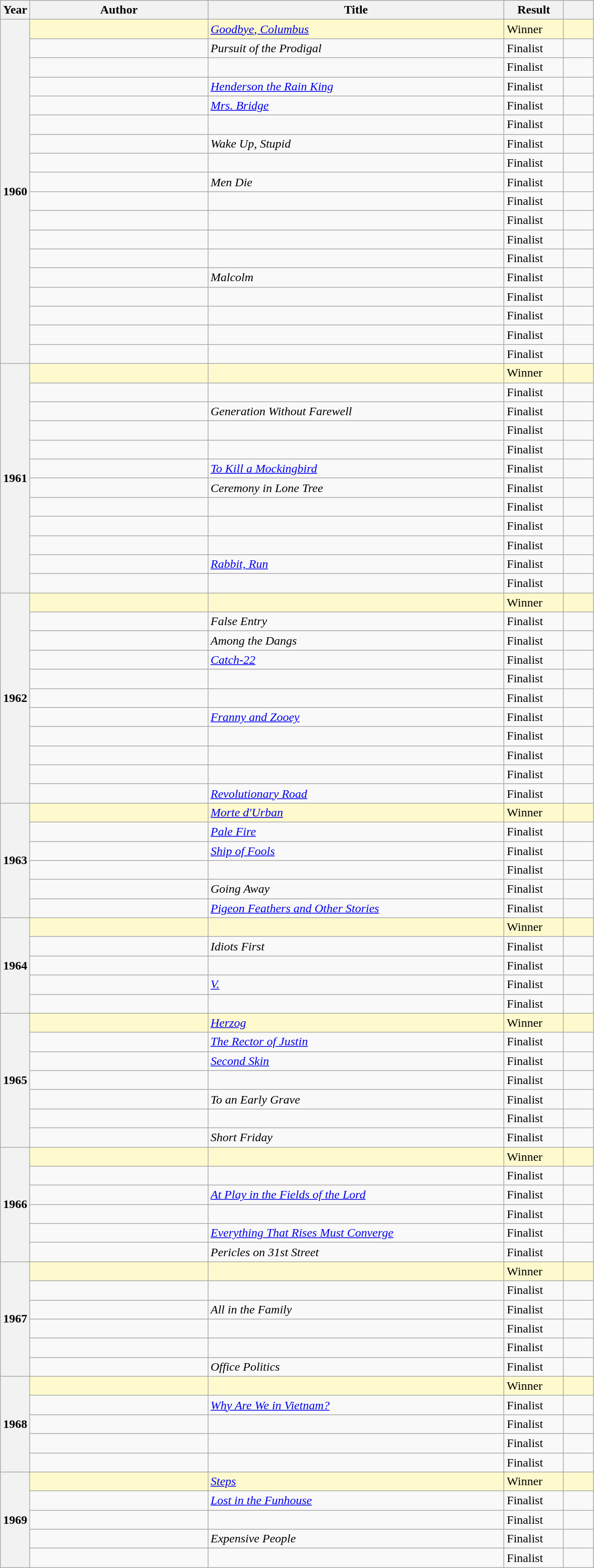<table class="wikitable sortable mw-collapsible">
<tr>
<th scope="col" width="5%">Year</th>
<th scope="col" width="30%">Author</th>
<th scope="col" width="50%">Title</th>
<th scope="col" width="10%">Result</th>
<th scope="col" width="5%"></th>
</tr>
<tr style=background:LemonChiffon; color:black>
<th rowspan="18">1960</th>
<td></td>
<td><em><a href='#'>Goodbye, Columbus</a></em></td>
<td>Winner</td>
<td></td>
</tr>
<tr>
<td></td>
<td><em>Pursuit of the Prodigal</em></td>
<td>Finalist</td>
<td></td>
</tr>
<tr>
<td></td>
<td><em></em></td>
<td>Finalist</td>
<td></td>
</tr>
<tr>
<td></td>
<td><em><a href='#'>Henderson the Rain King</a></em></td>
<td>Finalist</td>
<td></td>
</tr>
<tr>
<td></td>
<td><em><a href='#'>Mrs. Bridge</a></em></td>
<td>Finalist</td>
<td></td>
</tr>
<tr>
<td></td>
<td><em></em></td>
<td>Finalist</td>
<td></td>
</tr>
<tr>
<td></td>
<td><em>Wake Up, Stupid</em></td>
<td>Finalist</td>
<td></td>
</tr>
<tr>
<td></td>
<td><em></em></td>
<td>Finalist</td>
<td></td>
</tr>
<tr>
<td></td>
<td><em>Men Die</em></td>
<td>Finalist</td>
<td></td>
</tr>
<tr>
<td></td>
<td><em></em></td>
<td>Finalist</td>
<td></td>
</tr>
<tr>
<td></td>
<td><em></em></td>
<td>Finalist</td>
<td></td>
</tr>
<tr>
<td></td>
<td><em></em></td>
<td>Finalist</td>
<td></td>
</tr>
<tr>
<td></td>
<td><em></em></td>
<td>Finalist</td>
<td></td>
</tr>
<tr>
<td></td>
<td><em>Malcolm</em></td>
<td>Finalist</td>
<td></td>
</tr>
<tr>
<td></td>
<td><em></em></td>
<td>Finalist</td>
<td></td>
</tr>
<tr>
<td></td>
<td><em></em></td>
<td>Finalist</td>
<td></td>
</tr>
<tr>
<td></td>
<td><em></em></td>
<td>Finalist</td>
<td></td>
</tr>
<tr>
<td></td>
<td><em></em></td>
<td>Finalist</td>
<td></td>
</tr>
<tr style=background:LemonChiffon; color:black>
<th rowspan="12">1961</th>
<td></td>
<td><em></em></td>
<td>Winner</td>
<td></td>
</tr>
<tr>
<td></td>
<td><em></em></td>
<td>Finalist</td>
<td></td>
</tr>
<tr>
<td></td>
<td><em>Generation Without Farewell</em></td>
<td>Finalist</td>
<td></td>
</tr>
<tr>
<td></td>
<td><em></em></td>
<td>Finalist</td>
<td></td>
</tr>
<tr>
<td></td>
<td><em></em></td>
<td>Finalist</td>
<td></td>
</tr>
<tr>
<td></td>
<td><em><a href='#'>To Kill a Mockingbird</a></em></td>
<td>Finalist</td>
<td></td>
</tr>
<tr>
<td></td>
<td><em>Ceremony in Lone Tree</em></td>
<td>Finalist</td>
<td></td>
</tr>
<tr>
<td></td>
<td><em></em></td>
<td>Finalist</td>
<td></td>
</tr>
<tr>
<td></td>
<td><em></em></td>
<td>Finalist</td>
<td></td>
</tr>
<tr>
<td></td>
<td><em></em></td>
<td>Finalist</td>
<td></td>
</tr>
<tr>
<td></td>
<td><em><a href='#'>Rabbit, Run</a></em></td>
<td>Finalist</td>
<td></td>
</tr>
<tr>
<td></td>
<td><em></em></td>
<td>Finalist</td>
<td></td>
</tr>
<tr style=background:LemonChiffon; color:black>
<th rowspan="11">1962</th>
<td></td>
<td><em></em></td>
<td>Winner</td>
<td></td>
</tr>
<tr>
<td></td>
<td><em>False Entry</em></td>
<td>Finalist</td>
<td></td>
</tr>
<tr>
<td></td>
<td><em>Among the Dangs</em></td>
<td>Finalist</td>
<td></td>
</tr>
<tr>
<td></td>
<td><em><a href='#'>Catch-22</a></em></td>
<td>Finalist</td>
<td></td>
</tr>
<tr>
<td></td>
<td><em></em></td>
<td>Finalist</td>
<td></td>
</tr>
<tr>
<td></td>
<td><em></em></td>
<td>Finalist</td>
<td></td>
</tr>
<tr>
<td></td>
<td><em><a href='#'>Franny and Zooey</a></em></td>
<td>Finalist</td>
<td></td>
</tr>
<tr>
<td></td>
<td><em></em></td>
<td>Finalist</td>
<td></td>
</tr>
<tr>
<td></td>
<td><em></em></td>
<td>Finalist</td>
<td></td>
</tr>
<tr>
<td></td>
<td><em></em></td>
<td>Finalist</td>
<td></td>
</tr>
<tr>
<td></td>
<td><em><a href='#'>Revolutionary Road</a></em></td>
<td>Finalist</td>
<td></td>
</tr>
<tr style=background:LemonChiffon; color:black>
<th rowspan="6">1963</th>
<td></td>
<td><em><a href='#'>Morte d'Urban</a></em></td>
<td>Winner</td>
<td></td>
</tr>
<tr>
<td></td>
<td><em><a href='#'>Pale Fire</a></em></td>
<td>Finalist</td>
<td></td>
</tr>
<tr>
<td></td>
<td><em><a href='#'>Ship of Fools</a></em></td>
<td>Finalist</td>
<td></td>
</tr>
<tr>
<td></td>
<td><em></em></td>
<td>Finalist</td>
<td></td>
</tr>
<tr>
<td></td>
<td><em>Going Away</em></td>
<td>Finalist</td>
<td></td>
</tr>
<tr>
<td></td>
<td><em><a href='#'>Pigeon Feathers and Other Stories</a></em></td>
<td>Finalist</td>
<td></td>
</tr>
<tr style=background:LemonChiffon; color:black>
<th rowspan="5">1964</th>
<td></td>
<td><em></em></td>
<td>Winner</td>
<td></td>
</tr>
<tr>
<td></td>
<td><em>Idiots First</em></td>
<td>Finalist</td>
<td></td>
</tr>
<tr>
<td></td>
<td><em></em></td>
<td>Finalist</td>
<td></td>
</tr>
<tr>
<td></td>
<td><em><a href='#'>V.</a></em></td>
<td>Finalist</td>
<td></td>
</tr>
<tr>
<td></td>
<td><em></em></td>
<td>Finalist</td>
<td></td>
</tr>
<tr style=background:LemonChiffon; color:black>
<th rowspan="7">1965</th>
<td></td>
<td><em><a href='#'>Herzog</a></em></td>
<td>Winner</td>
<td></td>
</tr>
<tr>
<td></td>
<td><em><a href='#'>The Rector of Justin</a></em></td>
<td>Finalist</td>
<td></td>
</tr>
<tr>
<td></td>
<td><em><a href='#'>Second Skin</a></em></td>
<td>Finalist</td>
<td></td>
</tr>
<tr>
<td></td>
<td><em></em></td>
<td>Finalist</td>
<td></td>
</tr>
<tr>
<td></td>
<td><em>To an Early Grave</em></td>
<td>Finalist</td>
<td></td>
</tr>
<tr>
<td></td>
<td><em></em></td>
<td>Finalist</td>
<td></td>
</tr>
<tr>
<td></td>
<td><em>Short Friday</em></td>
<td>Finalist</td>
<td></td>
</tr>
<tr style=background:LemonChiffon; color:black>
<th rowspan="6">1966</th>
<td></td>
<td><em></em></td>
<td>Winner</td>
<td></td>
</tr>
<tr>
<td></td>
<td><em></em></td>
<td>Finalist</td>
<td></td>
</tr>
<tr>
<td></td>
<td><em><a href='#'>At Play in the Fields of the Lord</a></em></td>
<td>Finalist</td>
<td></td>
</tr>
<tr>
<td></td>
<td><em></em></td>
<td>Finalist</td>
<td></td>
</tr>
<tr>
<td></td>
<td><em><a href='#'>Everything That Rises Must Converge</a></em></td>
<td>Finalist</td>
<td></td>
</tr>
<tr>
<td></td>
<td><em>Pericles on 31st Street</em></td>
<td>Finalist</td>
<td></td>
</tr>
<tr style=background:LemonChiffon; color:black>
<th rowspan="6">1967</th>
<td></td>
<td><em></em></td>
<td>Winner</td>
<td></td>
</tr>
<tr>
<td></td>
<td><em></em></td>
<td>Finalist</td>
<td></td>
</tr>
<tr>
<td></td>
<td><em>All in the Family</em></td>
<td>Finalist</td>
<td></td>
</tr>
<tr>
<td></td>
<td><em></em></td>
<td>Finalist</td>
<td></td>
</tr>
<tr>
<td></td>
<td><em></em></td>
<td>Finalist</td>
<td></td>
</tr>
<tr>
<td></td>
<td><em>Office Politics</em></td>
<td>Finalist</td>
<td></td>
</tr>
<tr style=background:LemonChiffon; color:black>
<th rowspan="5">1968</th>
<td></td>
<td><em></em></td>
<td>Winner</td>
<td></td>
</tr>
<tr>
<td></td>
<td><em><a href='#'>Why Are We in Vietnam?</a></em></td>
<td>Finalist</td>
<td></td>
</tr>
<tr>
<td></td>
<td><em></em></td>
<td>Finalist</td>
<td></td>
</tr>
<tr>
<td></td>
<td><em></em></td>
<td>Finalist</td>
<td></td>
</tr>
<tr>
<td></td>
<td><em></em></td>
<td>Finalist</td>
<td></td>
</tr>
<tr style=background:LemonChiffon; color:black>
<th rowspan="5">1969</th>
<td></td>
<td><em><a href='#'>Steps</a></em></td>
<td>Winner</td>
<td></td>
</tr>
<tr>
<td></td>
<td><em><a href='#'>Lost in the Funhouse</a></em></td>
<td>Finalist</td>
<td></td>
</tr>
<tr>
<td></td>
<td><em></em></td>
<td>Finalist</td>
<td></td>
</tr>
<tr>
<td></td>
<td><em>Expensive People</em></td>
<td>Finalist</td>
<td></td>
</tr>
<tr>
<td></td>
<td><em></em></td>
<td>Finalist</td>
<td></td>
</tr>
</table>
